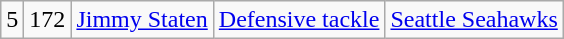<table class="wikitable" style="text-align:center">
<tr>
<td>5</td>
<td>172</td>
<td><a href='#'>Jimmy Staten</a></td>
<td><a href='#'>Defensive tackle</a></td>
<td><a href='#'>Seattle Seahawks</a></td>
</tr>
</table>
